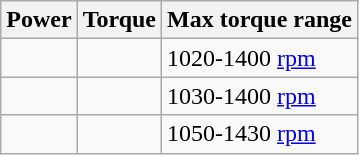<table class="wikitable">
<tr>
<th>Power</th>
<th>Torque</th>
<th>Max torque range</th>
</tr>
<tr>
<td></td>
<td></td>
<td>1020-1400 <a href='#'>rpm</a></td>
</tr>
<tr>
<td></td>
<td></td>
<td>1030-1400 <a href='#'>rpm</a></td>
</tr>
<tr>
<td></td>
<td></td>
<td>1050-1430 <a href='#'>rpm</a></td>
</tr>
</table>
